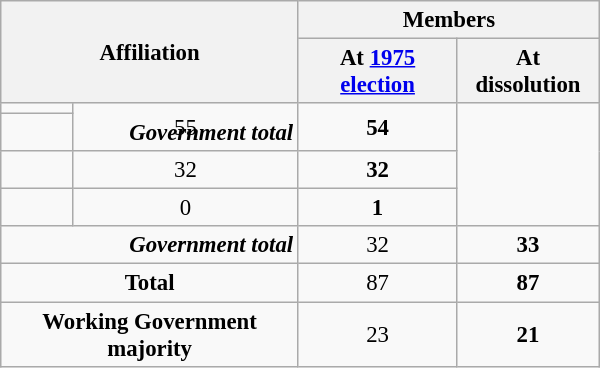<table class="wikitable" border="1" style="font-size:95%; width:300pt; text-align:center">
<tr>
<th colspan="2" rowspan="2" style="text-align:center;vertical-align:middle; ">Affiliation</th>
<th colspan="2" style="vertical-align:top;">Members</th>
</tr>
<tr>
<th>At <a href='#'>1975 election</a></th>
<th>At dissolution</th>
</tr>
<tr>
<td></td>
<td rowspan="2">55</td>
<td rowspan="2"><strong>54</strong></td>
</tr>
<tr>
<td colspan="2" rowspan="1" style="text-align:right; "><strong><em>Government total</em></strong></td>
</tr>
<tr>
<td></td>
<td>32</td>
<td><strong>32</strong></td>
</tr>
<tr>
<td></td>
<td>0</td>
<td><strong>1</strong></td>
</tr>
<tr>
<td colspan="2" rowspan="1" style="text-align:right; "><strong><em>Government total</em></strong></td>
<td>32</td>
<td><strong>33</strong></td>
</tr>
<tr>
<td colspan="2" rowspan="1"><strong>Total</strong><br></td>
<td>87</td>
<td><strong>87</strong></td>
</tr>
<tr>
<td colspan="2" rowspan="1"><strong>Working Government majority</strong></td>
<td>23</td>
<td><strong>21</strong></td>
</tr>
</table>
